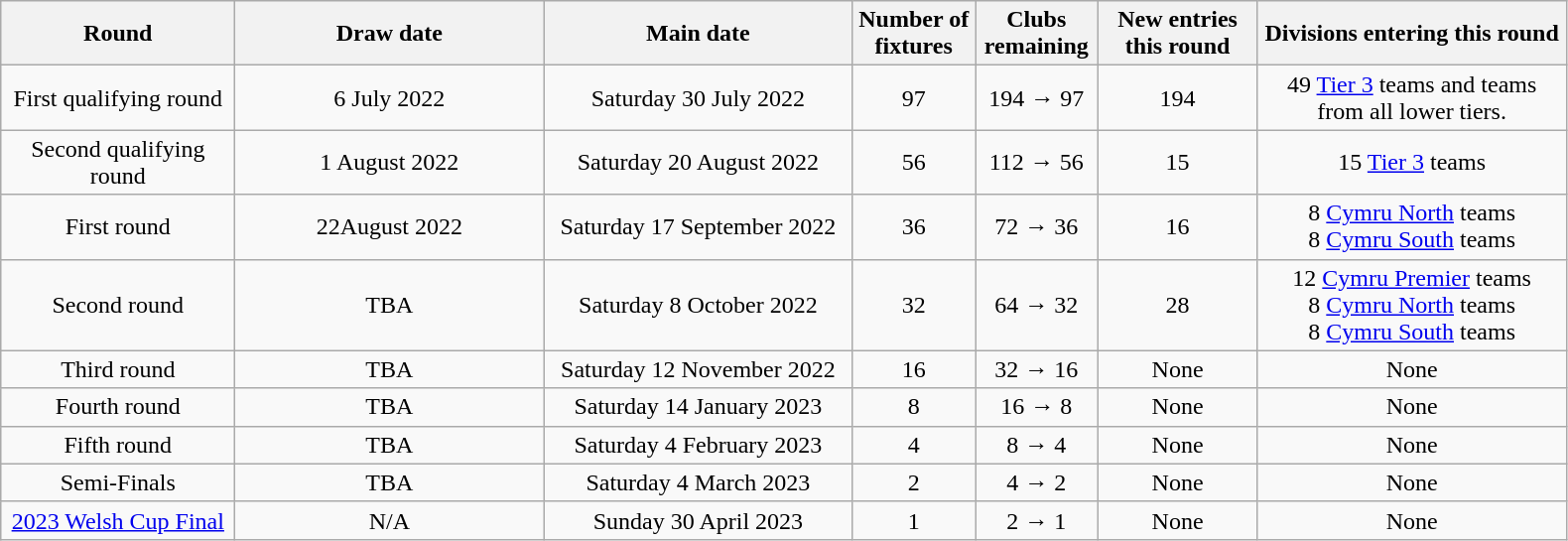<table class="wikitable plainrowheaders" style="text-align:center">
<tr>
<th scope=col style="width:150px">Round</th>
<th scope=col style="width:200px">Draw date</th>
<th scope=col style="width:200px">Main date</th>
<th scope=col style="width:75px">Number of fixtures</th>
<th scope=col style="width:75px">Clubs remaining</th>
<th scope=col style="width:100px">New entries this round</th>
<th scope=col style="width:200px">Divisions entering this round</th>
</tr>
<tr>
<td>First qualifying round</td>
<td>6 July 2022</td>
<td>Saturday 30 July 2022</td>
<td>97</td>
<td>194 → 97</td>
<td>194</td>
<td>49 <a href='#'>Tier 3</a> teams and teams from all lower tiers.</td>
</tr>
<tr>
<td>Second qualifying round</td>
<td>1 August 2022</td>
<td>Saturday 20 August 2022</td>
<td>56</td>
<td>112 → 56</td>
<td>15</td>
<td>15 <a href='#'>Tier 3</a> teams</td>
</tr>
<tr>
<td>First round</td>
<td>22August 2022</td>
<td>Saturday 17 September 2022</td>
<td>36</td>
<td>72 → 36</td>
<td>16</td>
<td>8 <a href='#'>Cymru North</a> teams<br>8 <a href='#'>Cymru South</a> teams</td>
</tr>
<tr>
<td>Second round</td>
<td>TBA</td>
<td>Saturday 8 October 2022</td>
<td>32</td>
<td>64 → 32</td>
<td>28</td>
<td>12 <a href='#'>Cymru Premier</a> teams<br>8 <a href='#'>Cymru North</a> teams<br>8 <a href='#'>Cymru South</a> teams</td>
</tr>
<tr>
<td>Third round</td>
<td>TBA</td>
<td>Saturday 12 November 2022</td>
<td>16</td>
<td>32 → 16</td>
<td>None</td>
<td>None</td>
</tr>
<tr>
<td>Fourth round</td>
<td>TBA</td>
<td>Saturday 14 January 2023</td>
<td>8</td>
<td>16 → 8</td>
<td>None</td>
<td>None</td>
</tr>
<tr>
<td>Fifth round</td>
<td>TBA</td>
<td>Saturday 4 February 2023</td>
<td>4</td>
<td>8 → 4</td>
<td>None</td>
<td>None</td>
</tr>
<tr>
<td>Semi-Finals</td>
<td>TBA</td>
<td>Saturday 4 March 2023</td>
<td>2</td>
<td>4 → 2</td>
<td>None</td>
<td>None</td>
</tr>
<tr>
<td><a href='#'>2023 Welsh Cup Final</a></td>
<td>N/A</td>
<td>Sunday 30 April 2023</td>
<td>1</td>
<td>2 → 1</td>
<td>None</td>
<td>None</td>
</tr>
</table>
